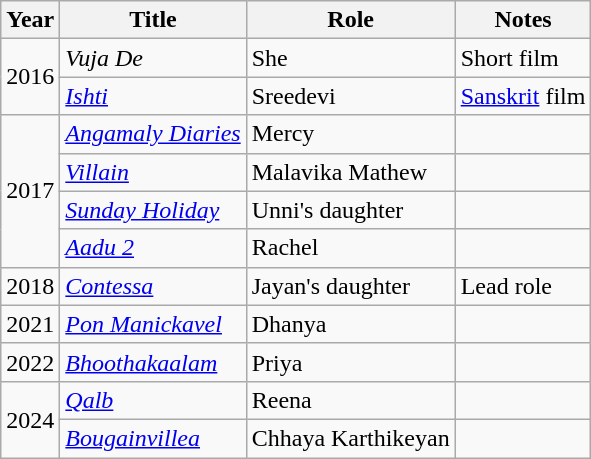<table class="wikitable sortable">
<tr>
<th>Year</th>
<th>Title</th>
<th>Role</th>
<th class="unsortable">Notes</th>
</tr>
<tr>
<td rowspan=2>2016</td>
<td><em>Vuja De</em></td>
<td>She</td>
<td>Short film</td>
</tr>
<tr>
<td><em><a href='#'>Ishti</a></em></td>
<td>Sreedevi</td>
<td><a href='#'>Sanskrit</a> film</td>
</tr>
<tr>
<td rowspan=4>2017</td>
<td><em><a href='#'>Angamaly Diaries</a></em></td>
<td>Mercy</td>
<td></td>
</tr>
<tr>
<td><em><a href='#'>Villain</a></em></td>
<td>Malavika Mathew</td>
<td></td>
</tr>
<tr>
<td><em><a href='#'>Sunday Holiday</a></em></td>
<td>Unni's daughter</td>
<td></td>
</tr>
<tr>
<td><em><a href='#'>Aadu 2</a></em></td>
<td>Rachel</td>
<td></td>
</tr>
<tr>
<td>2018</td>
<td><em><a href='#'>Contessa</a></em></td>
<td>Jayan's daughter</td>
<td>Lead role</td>
</tr>
<tr>
<td>2021</td>
<td><em><a href='#'>Pon Manickavel</a></em></td>
<td>Dhanya</td>
<td></td>
</tr>
<tr>
<td>2022</td>
<td><em><a href='#'>Bhoothakaalam</a></em></td>
<td>Priya</td>
<td></td>
</tr>
<tr>
<td rowspan=2>2024</td>
<td><em><a href='#'>Qalb</a></em></td>
<td>Reena</td>
<td></td>
</tr>
<tr>
<td><em><a href='#'>Bougainvillea</a></em></td>
<td>Chhaya Karthikeyan</td>
<td></td>
</tr>
</table>
